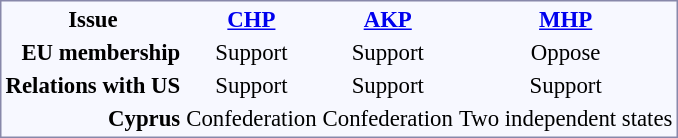<table style="border:1px solid #8888aa; background-color:#f7f8ff; padding:0px; font-size:95%;" align=center>
<tr>
<th>Issue</th>
<th><a href='#'>CHP</a></th>
<th><a href='#'>AKP</a></th>
<th><a href='#'>MHP</a></th>
</tr>
<tr align=center>
<td align=right><strong>EU membership</strong></td>
<td>Support</td>
<td>Support</td>
<td>Oppose</td>
</tr>
<tr align=center>
<td align=right><strong>Relations with US</strong></td>
<td>Support</td>
<td>Support</td>
<td>Support</td>
</tr>
<tr align=center>
<td align=right><strong>Cyprus</strong></td>
<td>Confederation</td>
<td>Confederation</td>
<td>Two independent states</td>
</tr>
</table>
